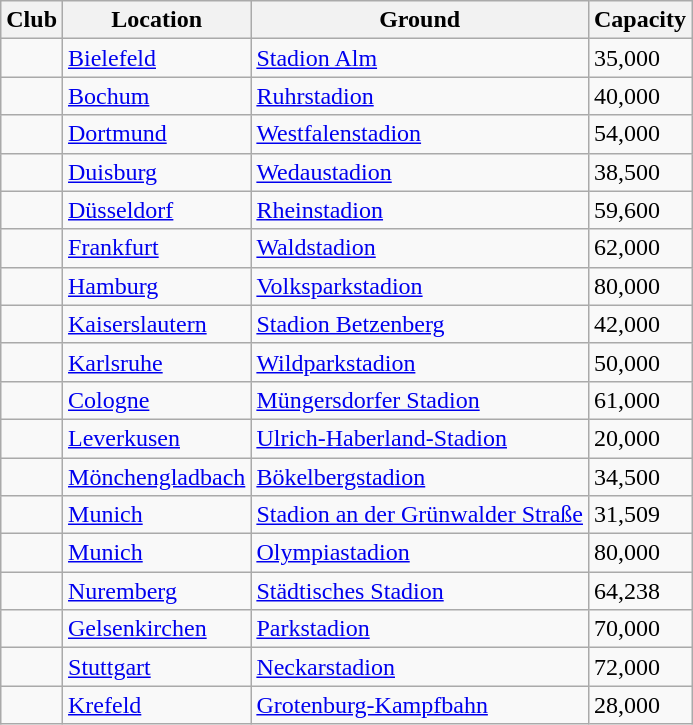<table class="wikitable sortable">
<tr>
<th>Club</th>
<th>Location</th>
<th>Ground</th>
<th>Capacity</th>
</tr>
<tr>
<td></td>
<td><a href='#'>Bielefeld</a></td>
<td><a href='#'>Stadion Alm</a></td>
<td>35,000</td>
</tr>
<tr>
<td></td>
<td><a href='#'>Bochum</a></td>
<td><a href='#'>Ruhrstadion</a></td>
<td>40,000</td>
</tr>
<tr>
<td></td>
<td><a href='#'>Dortmund</a></td>
<td><a href='#'>Westfalenstadion</a></td>
<td>54,000</td>
</tr>
<tr>
<td></td>
<td><a href='#'>Duisburg</a></td>
<td><a href='#'>Wedaustadion</a></td>
<td>38,500</td>
</tr>
<tr>
<td></td>
<td><a href='#'>Düsseldorf</a></td>
<td><a href='#'>Rheinstadion</a></td>
<td>59,600</td>
</tr>
<tr>
<td></td>
<td><a href='#'>Frankfurt</a></td>
<td><a href='#'>Waldstadion</a></td>
<td>62,000</td>
</tr>
<tr>
<td></td>
<td><a href='#'>Hamburg</a></td>
<td><a href='#'>Volksparkstadion</a></td>
<td>80,000</td>
</tr>
<tr>
<td></td>
<td><a href='#'>Kaiserslautern</a></td>
<td><a href='#'>Stadion Betzenberg</a></td>
<td>42,000</td>
</tr>
<tr>
<td></td>
<td><a href='#'>Karlsruhe</a></td>
<td><a href='#'>Wildparkstadion</a></td>
<td>50,000</td>
</tr>
<tr>
<td></td>
<td><a href='#'>Cologne</a></td>
<td><a href='#'>Müngersdorfer Stadion</a></td>
<td>61,000</td>
</tr>
<tr>
<td></td>
<td><a href='#'>Leverkusen</a></td>
<td><a href='#'>Ulrich-Haberland-Stadion</a></td>
<td>20,000</td>
</tr>
<tr>
<td></td>
<td><a href='#'>Mönchengladbach</a></td>
<td><a href='#'>Bökelbergstadion</a></td>
<td>34,500</td>
</tr>
<tr>
<td></td>
<td><a href='#'>Munich</a></td>
<td><a href='#'>Stadion an der Grünwalder Straße</a></td>
<td>31,509</td>
</tr>
<tr>
<td></td>
<td><a href='#'>Munich</a></td>
<td><a href='#'>Olympiastadion</a></td>
<td>80,000</td>
</tr>
<tr>
<td></td>
<td><a href='#'>Nuremberg</a></td>
<td><a href='#'>Städtisches Stadion</a></td>
<td>64,238</td>
</tr>
<tr>
<td></td>
<td><a href='#'>Gelsenkirchen</a></td>
<td><a href='#'>Parkstadion</a></td>
<td>70,000</td>
</tr>
<tr>
<td></td>
<td><a href='#'>Stuttgart</a></td>
<td><a href='#'>Neckarstadion</a></td>
<td>72,000</td>
</tr>
<tr>
<td></td>
<td><a href='#'>Krefeld</a></td>
<td><a href='#'>Grotenburg-Kampfbahn</a></td>
<td>28,000</td>
</tr>
</table>
